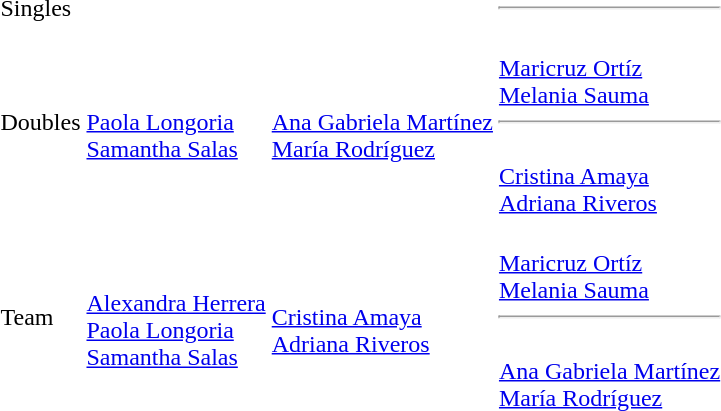<table>
<tr>
<td>Singles</td>
<td></td>
<td></td>
<td><hr></td>
</tr>
<tr>
<td>Doubles</td>
<td><br><a href='#'>Paola Longoria</a><br><a href='#'>Samantha Salas</a></td>
<td><br><a href='#'>Ana Gabriela Martínez</a><br><a href='#'>María Rodríguez</a></td>
<td><br><a href='#'>Maricruz Ortíz</a><br><a href='#'>Melania Sauma</a><hr><br><a href='#'>Cristina Amaya</a><br><a href='#'>Adriana Riveros</a></td>
</tr>
<tr>
<td>Team</td>
<td><br><a href='#'>Alexandra Herrera</a><br><a href='#'>Paola Longoria</a><br><a href='#'>Samantha Salas</a></td>
<td><br><a href='#'>Cristina Amaya</a><br><a href='#'>Adriana Riveros</a></td>
<td><br><a href='#'>Maricruz Ortíz</a><br><a href='#'>Melania Sauma</a><hr><br><a href='#'>Ana Gabriela Martínez</a><br><a href='#'>María Rodríguez</a></td>
</tr>
</table>
